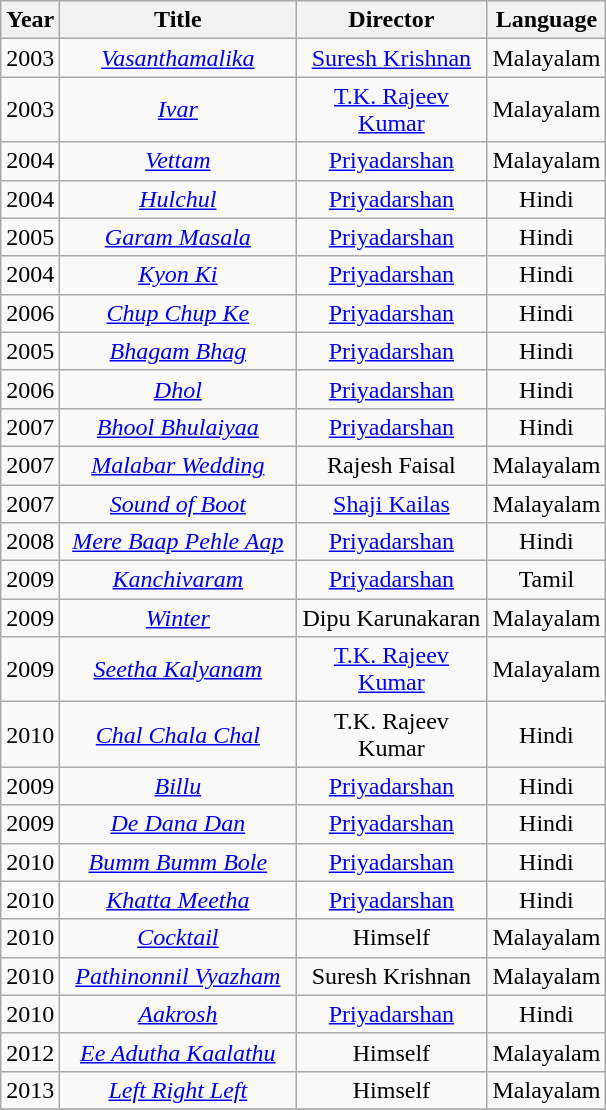<table class="wikitable" style="text-align:center;font-size:100%;">
<tr>
<th>Year</th>
<th width=150>Title</th>
<th width=120>Director</th>
<th>Language</th>
</tr>
<tr>
<td>2003</td>
<td><em><a href='#'>Vasanthamalika</a></em></td>
<td><a href='#'>Suresh Krishnan</a></td>
<td>Malayalam</td>
</tr>
<tr>
<td>2003</td>
<td><em><a href='#'>Ivar</a></em></td>
<td><a href='#'>T.K. Rajeev Kumar</a></td>
<td>Malayalam</td>
</tr>
<tr>
<td>2004</td>
<td><em><a href='#'>Vettam</a></em></td>
<td><a href='#'>Priyadarshan</a></td>
<td>Malayalam</td>
</tr>
<tr>
<td>2004</td>
<td><em><a href='#'>Hulchul</a></em></td>
<td><a href='#'>Priyadarshan</a></td>
<td>Hindi</td>
</tr>
<tr>
<td>2005</td>
<td><em><a href='#'>Garam Masala</a></em></td>
<td><a href='#'>Priyadarshan</a></td>
<td>Hindi</td>
</tr>
<tr>
<td>2004</td>
<td><em><a href='#'>Kyon Ki</a></em></td>
<td><a href='#'>Priyadarshan</a></td>
<td>Hindi</td>
</tr>
<tr>
<td>2006</td>
<td><em><a href='#'>Chup Chup Ke</a></em></td>
<td><a href='#'>Priyadarshan</a></td>
<td>Hindi</td>
</tr>
<tr>
<td>2005</td>
<td><em><a href='#'>Bhagam Bhag</a></em></td>
<td><a href='#'>Priyadarshan</a></td>
<td>Hindi</td>
</tr>
<tr>
<td>2006</td>
<td><em><a href='#'>Dhol</a></em></td>
<td><a href='#'>Priyadarshan</a></td>
<td>Hindi</td>
</tr>
<tr>
<td>2007</td>
<td><em><a href='#'>Bhool Bhulaiyaa</a></em></td>
<td><a href='#'>Priyadarshan</a></td>
<td>Hindi</td>
</tr>
<tr>
<td>2007</td>
<td><em><a href='#'>Malabar Wedding</a></em></td>
<td>Rajesh Faisal</td>
<td>Malayalam</td>
</tr>
<tr>
<td>2007</td>
<td><em><a href='#'>Sound of Boot</a></em></td>
<td><a href='#'>Shaji Kailas</a></td>
<td>Malayalam</td>
</tr>
<tr>
<td>2008</td>
<td><em><a href='#'>Mere Baap Pehle Aap</a></em></td>
<td><a href='#'>Priyadarshan</a></td>
<td>Hindi</td>
</tr>
<tr>
<td>2009</td>
<td><em><a href='#'>Kanchivaram</a></em></td>
<td><a href='#'>Priyadarshan</a></td>
<td>Tamil</td>
</tr>
<tr>
<td>2009</td>
<td><em><a href='#'>Winter</a></em></td>
<td>Dipu Karunakaran</td>
<td>Malayalam</td>
</tr>
<tr>
<td>2009</td>
<td><em><a href='#'>Seetha Kalyanam</a></em></td>
<td><a href='#'>T.K. Rajeev Kumar</a></td>
<td>Malayalam</td>
</tr>
<tr>
<td>2010</td>
<td><em><a href='#'>Chal Chala Chal</a></em></td>
<td>T.K. Rajeev Kumar</td>
<td>Hindi</td>
</tr>
<tr>
<td>2009</td>
<td><em><a href='#'>Billu</a></em></td>
<td><a href='#'>Priyadarshan</a></td>
<td>Hindi</td>
</tr>
<tr>
<td>2009</td>
<td><em><a href='#'>De Dana Dan</a></em></td>
<td><a href='#'>Priyadarshan</a></td>
<td>Hindi</td>
</tr>
<tr>
<td>2010</td>
<td><em><a href='#'>Bumm Bumm Bole</a></em></td>
<td><a href='#'>Priyadarshan</a></td>
<td>Hindi</td>
</tr>
<tr>
<td>2010</td>
<td><em><a href='#'>Khatta Meetha</a></em></td>
<td><a href='#'>Priyadarshan</a></td>
<td>Hindi</td>
</tr>
<tr>
<td>2010</td>
<td><em><a href='#'>Cocktail</a></em></td>
<td>Himself</td>
<td>Malayalam</td>
</tr>
<tr>
<td>2010</td>
<td><em><a href='#'>Pathinonnil Vyazham</a></em></td>
<td>Suresh Krishnan</td>
<td>Malayalam</td>
</tr>
<tr>
<td>2010</td>
<td><em><a href='#'>Aakrosh</a></em></td>
<td><a href='#'>Priyadarshan</a></td>
<td>Hindi</td>
</tr>
<tr>
<td>2012</td>
<td><em><a href='#'>Ee Adutha Kaalathu</a></em></td>
<td>Himself</td>
<td>Malayalam</td>
</tr>
<tr>
<td>2013</td>
<td><em><a href='#'>Left Right Left</a></em></td>
<td>Himself</td>
<td>Malayalam</td>
</tr>
<tr>
</tr>
</table>
